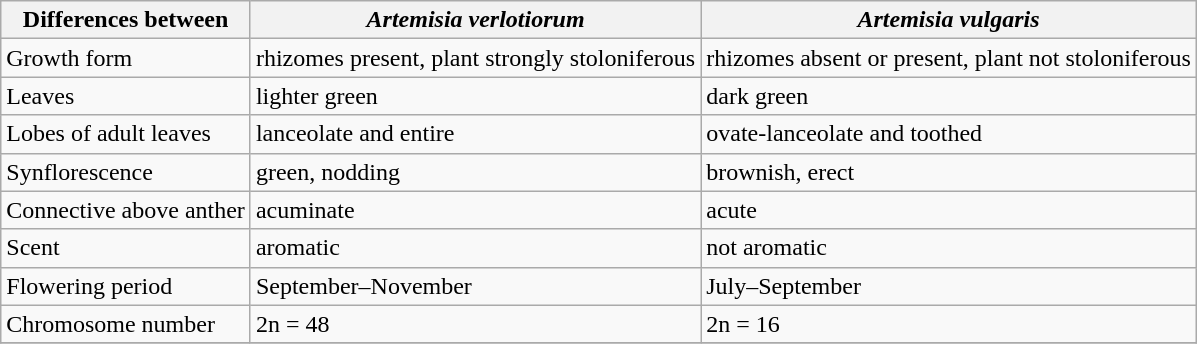<table class=wikitable>
<tr>
<th>Differences between</th>
<th><em>Artemisia verlotiorum</em></th>
<th><em>Artemisia vulgaris</em></th>
</tr>
<tr>
<td>Growth form</td>
<td>rhizomes present, plant strongly stoloniferous</td>
<td>rhizomes absent or present, plant not stoloniferous</td>
</tr>
<tr>
<td>Leaves</td>
<td>lighter green</td>
<td>dark green</td>
</tr>
<tr>
<td>Lobes of adult leaves</td>
<td>lanceolate and entire</td>
<td>ovate-lanceolate and toothed</td>
</tr>
<tr>
<td>Synflorescence</td>
<td>green, nodding</td>
<td>brownish, erect</td>
</tr>
<tr>
<td>Connective above anther</td>
<td>acuminate</td>
<td>acute</td>
</tr>
<tr>
<td>Scent</td>
<td>aromatic</td>
<td>not aromatic</td>
</tr>
<tr>
<td>Flowering period</td>
<td>September–November</td>
<td>July–September</td>
</tr>
<tr>
<td>Chromosome number</td>
<td>2n = 48</td>
<td>2n = 16</td>
</tr>
<tr>
</tr>
</table>
